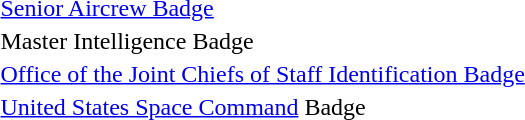<table>
<tr>
<td></td>
<td><a href='#'>Senior Aircrew Badge</a></td>
</tr>
<tr>
<td></td>
<td>Master Intelligence Badge</td>
</tr>
<tr>
<td></td>
<td><a href='#'>Office of the Joint Chiefs of Staff Identification Badge</a></td>
</tr>
<tr>
<td></td>
<td><a href='#'>United States Space Command</a> Badge</td>
</tr>
</table>
